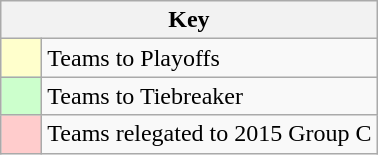<table class="wikitable" style="text-align: center;">
<tr>
<th colspan=2>Key</th>
</tr>
<tr>
<td style="background:#ffffcc; width:20px;"></td>
<td align=left>Teams to Playoffs</td>
</tr>
<tr>
<td style="background:#ccffcc; width:20px;"></td>
<td align=left>Teams to Tiebreaker</td>
</tr>
<tr>
<td style="background:#ffcccc; width:20px;"></td>
<td align=left>Teams relegated to 2015 Group C</td>
</tr>
</table>
